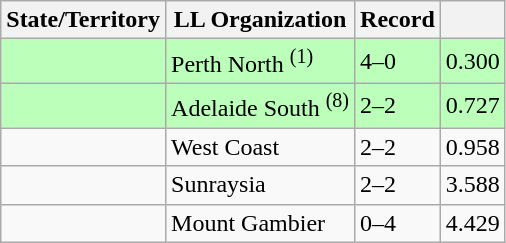<table class="wikitable">
<tr>
<th>State/Territory</th>
<th>LL Organization</th>
<th>Record</th>
<th></th>
</tr>
<tr bgcolor=#bbffbb>
<td><strong></strong></td>
<td>Perth North <sup>(1)</sup></td>
<td>4–0</td>
<td>0.300</td>
</tr>
<tr bgcolor=#bbffbb>
<td><strong></strong></td>
<td>Adelaide South <sup>(8)</sup></td>
<td>2–2</td>
<td>0.727</td>
</tr>
<tr>
<td><strong></strong></td>
<td>West Coast</td>
<td>2–2</td>
<td>0.958</td>
</tr>
<tr>
<td><strong></strong></td>
<td>Sunraysia</td>
<td>2–2</td>
<td>3.588</td>
</tr>
<tr>
<td><strong></strong></td>
<td>Mount Gambier</td>
<td>0–4</td>
<td>4.429</td>
</tr>
</table>
